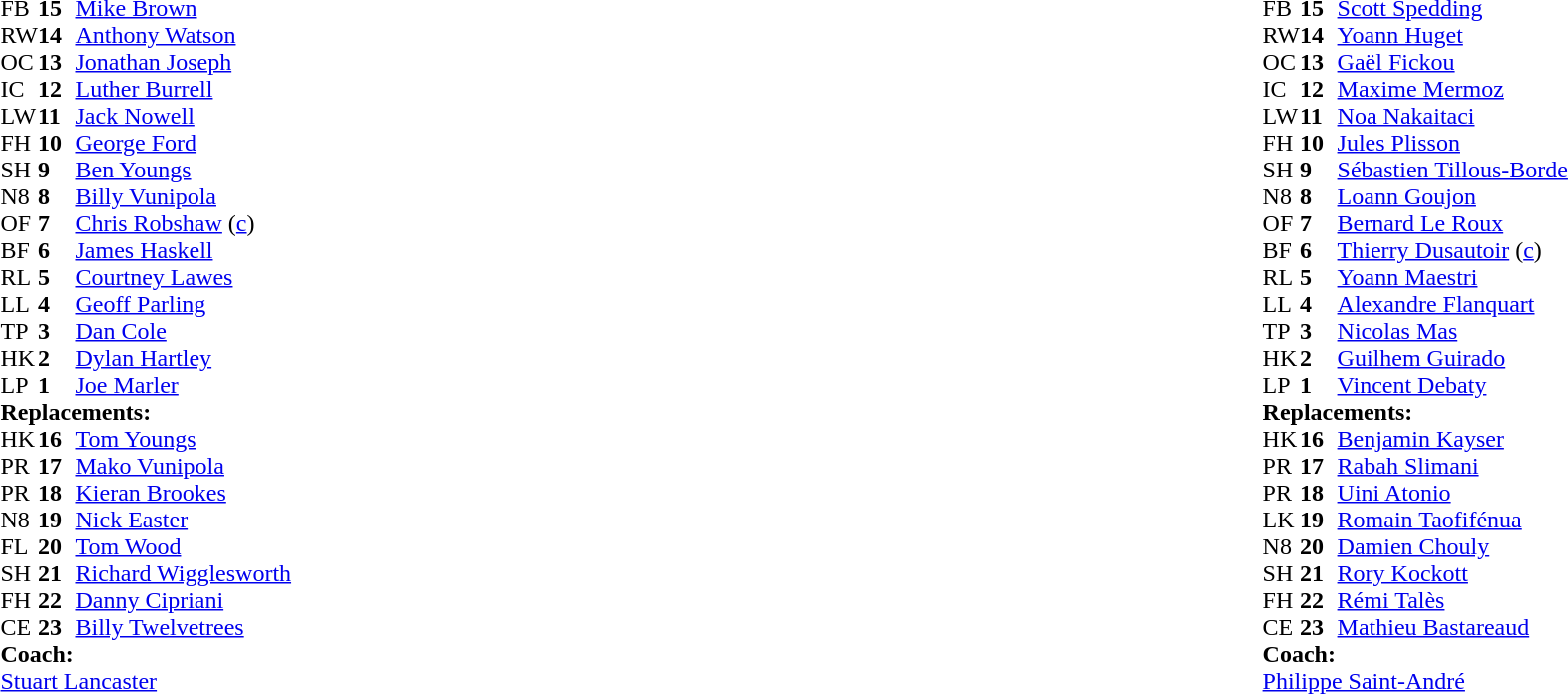<table style="width:100%">
<tr>
<td style="vertical-align:top; width:50%"><br><table cellspacing="0" cellpadding="0">
<tr>
<th width="25"></th>
<th width="25"></th>
</tr>
<tr>
<td>FB</td>
<td><strong>15</strong></td>
<td><a href='#'>Mike Brown</a></td>
</tr>
<tr>
<td>RW</td>
<td><strong>14</strong></td>
<td><a href='#'>Anthony Watson</a></td>
<td></td>
<td></td>
</tr>
<tr>
<td>OC</td>
<td><strong>13</strong></td>
<td><a href='#'>Jonathan Joseph</a></td>
</tr>
<tr>
<td>IC</td>
<td><strong>12</strong></td>
<td><a href='#'>Luther Burrell</a></td>
<td></td>
<td></td>
</tr>
<tr>
<td>LW</td>
<td><strong>11</strong></td>
<td><a href='#'>Jack Nowell</a></td>
</tr>
<tr>
<td>FH</td>
<td><strong>10</strong></td>
<td><a href='#'>George Ford</a></td>
</tr>
<tr>
<td>SH</td>
<td><strong>9</strong></td>
<td><a href='#'>Ben Youngs</a></td>
<td></td>
<td></td>
</tr>
<tr>
<td>N8</td>
<td><strong>8</strong></td>
<td><a href='#'>Billy Vunipola</a></td>
</tr>
<tr>
<td>OF</td>
<td><strong>7</strong></td>
<td><a href='#'>Chris Robshaw</a> (<a href='#'>c</a>)</td>
</tr>
<tr>
<td>BF</td>
<td><strong>6</strong></td>
<td><a href='#'>James Haskell</a></td>
<td></td>
<td></td>
</tr>
<tr>
<td>RL</td>
<td><strong>5</strong></td>
<td><a href='#'>Courtney Lawes</a></td>
</tr>
<tr>
<td>LL</td>
<td><strong>4</strong></td>
<td><a href='#'>Geoff Parling</a></td>
<td></td>
<td></td>
</tr>
<tr>
<td>TP</td>
<td><strong>3</strong></td>
<td><a href='#'>Dan Cole</a></td>
<td></td>
<td></td>
</tr>
<tr>
<td>HK</td>
<td><strong>2</strong></td>
<td><a href='#'>Dylan Hartley</a></td>
<td></td>
<td></td>
</tr>
<tr>
<td>LP</td>
<td><strong>1</strong></td>
<td><a href='#'>Joe Marler</a></td>
<td></td>
<td></td>
</tr>
<tr>
<td colspan=3><strong>Replacements:</strong></td>
</tr>
<tr>
<td>HK</td>
<td><strong>16</strong></td>
<td><a href='#'>Tom Youngs</a></td>
<td></td>
<td></td>
</tr>
<tr>
<td>PR</td>
<td><strong>17</strong></td>
<td><a href='#'>Mako Vunipola</a></td>
<td></td>
<td></td>
</tr>
<tr>
<td>PR</td>
<td><strong>18</strong></td>
<td><a href='#'>Kieran Brookes</a></td>
<td></td>
<td></td>
</tr>
<tr>
<td>N8</td>
<td><strong>19</strong></td>
<td><a href='#'>Nick Easter</a></td>
<td></td>
<td></td>
</tr>
<tr>
<td>FL</td>
<td><strong>20</strong></td>
<td><a href='#'>Tom Wood</a></td>
<td></td>
<td></td>
</tr>
<tr>
<td>SH</td>
<td><strong>21</strong></td>
<td><a href='#'>Richard Wigglesworth</a></td>
<td></td>
<td></td>
</tr>
<tr>
<td>FH</td>
<td><strong>22</strong></td>
<td><a href='#'>Danny Cipriani</a></td>
<td></td>
<td></td>
</tr>
<tr>
<td>CE</td>
<td><strong>23</strong></td>
<td><a href='#'>Billy Twelvetrees</a></td>
<td></td>
<td></td>
</tr>
<tr>
<td colspan=3><strong>Coach:</strong></td>
</tr>
<tr>
<td colspan="4"> <a href='#'>Stuart Lancaster</a></td>
</tr>
</table>
</td>
<td style="vertical-align:top"></td>
<td style="vertical-align:top; width:50%"><br><table cellspacing="0" cellpadding="0" style="margin:auto">
<tr>
<th width="25"></th>
<th width="25"></th>
</tr>
<tr>
<td>FB</td>
<td><strong>15</strong></td>
<td><a href='#'>Scott Spedding</a></td>
</tr>
<tr>
<td>RW</td>
<td><strong>14</strong></td>
<td><a href='#'>Yoann Huget</a></td>
</tr>
<tr>
<td>OC</td>
<td><strong>13</strong></td>
<td><a href='#'>Gaël Fickou</a></td>
</tr>
<tr>
<td>IC</td>
<td><strong>12</strong></td>
<td><a href='#'>Maxime Mermoz</a></td>
<td></td>
<td></td>
</tr>
<tr>
<td>LW</td>
<td><strong>11</strong></td>
<td><a href='#'>Noa Nakaitaci</a></td>
</tr>
<tr>
<td>FH</td>
<td><strong>10</strong></td>
<td><a href='#'>Jules Plisson</a></td>
<td></td>
<td></td>
</tr>
<tr>
<td>SH</td>
<td><strong>9</strong></td>
<td><a href='#'>Sébastien Tillous-Borde</a></td>
<td></td>
<td></td>
</tr>
<tr>
<td>N8</td>
<td><strong>8</strong></td>
<td><a href='#'>Loann Goujon</a></td>
<td></td>
<td></td>
</tr>
<tr>
<td>OF</td>
<td><strong>7</strong></td>
<td><a href='#'>Bernard Le Roux</a></td>
</tr>
<tr>
<td>BF</td>
<td><strong>6</strong></td>
<td><a href='#'>Thierry Dusautoir</a> (<a href='#'>c</a>)</td>
</tr>
<tr>
<td>RL</td>
<td><strong>5</strong></td>
<td><a href='#'>Yoann Maestri</a></td>
<td></td>
<td></td>
</tr>
<tr>
<td>LL</td>
<td><strong>4</strong></td>
<td><a href='#'>Alexandre Flanquart</a></td>
</tr>
<tr>
<td>TP</td>
<td><strong>3</strong></td>
<td><a href='#'>Nicolas Mas</a></td>
<td></td>
<td></td>
</tr>
<tr>
<td>HK</td>
<td><strong>2</strong></td>
<td><a href='#'>Guilhem Guirado</a></td>
<td></td>
<td></td>
</tr>
<tr>
<td>LP</td>
<td><strong>1</strong></td>
<td><a href='#'>Vincent Debaty</a></td>
<td></td>
<td></td>
</tr>
<tr>
<td colspan=3><strong>Replacements:</strong></td>
</tr>
<tr>
<td>HK</td>
<td><strong>16</strong></td>
<td><a href='#'>Benjamin Kayser</a></td>
<td></td>
<td></td>
</tr>
<tr>
<td>PR</td>
<td><strong>17</strong></td>
<td><a href='#'>Rabah Slimani</a></td>
<td></td>
<td></td>
</tr>
<tr>
<td>PR</td>
<td><strong>18</strong></td>
<td><a href='#'>Uini Atonio</a></td>
<td></td>
<td></td>
</tr>
<tr>
<td>LK</td>
<td><strong>19</strong></td>
<td><a href='#'>Romain Taofifénua</a></td>
<td></td>
<td></td>
</tr>
<tr>
<td>N8</td>
<td><strong>20</strong></td>
<td><a href='#'>Damien Chouly</a></td>
<td></td>
<td></td>
</tr>
<tr>
<td>SH</td>
<td><strong>21</strong></td>
<td><a href='#'>Rory Kockott</a></td>
<td></td>
<td></td>
</tr>
<tr>
<td>FH</td>
<td><strong>22</strong></td>
<td><a href='#'>Rémi Talès</a></td>
<td></td>
<td></td>
</tr>
<tr>
<td>CE</td>
<td><strong>23</strong></td>
<td><a href='#'>Mathieu Bastareaud</a></td>
<td></td>
<td></td>
</tr>
<tr>
<td colspan=3><strong>Coach:</strong></td>
</tr>
<tr>
<td colspan="4"> <a href='#'>Philippe Saint-André</a></td>
</tr>
</table>
</td>
</tr>
</table>
